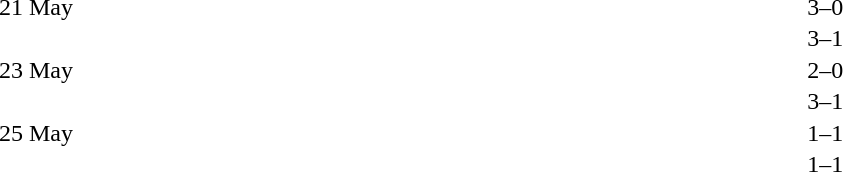<table cellspacing=1 width=70%>
<tr>
<th width=25%></th>
<th width=30%></th>
<th width=15%></th>
<th width=30%></th>
</tr>
<tr>
<td>21 May</td>
<td align=right></td>
<td align=center>3–0</td>
<td></td>
</tr>
<tr>
<td></td>
<td align=right></td>
<td align=center>3–1</td>
<td></td>
</tr>
<tr>
<td>23 May</td>
<td align=right></td>
<td align=center>2–0</td>
<td></td>
</tr>
<tr>
<td></td>
<td align=right></td>
<td align=center>3–1</td>
<td></td>
</tr>
<tr>
<td>25 May</td>
<td align=right></td>
<td align=center>1–1</td>
<td></td>
</tr>
<tr>
<td></td>
<td align=right></td>
<td align=center>1–1</td>
<td></td>
</tr>
</table>
